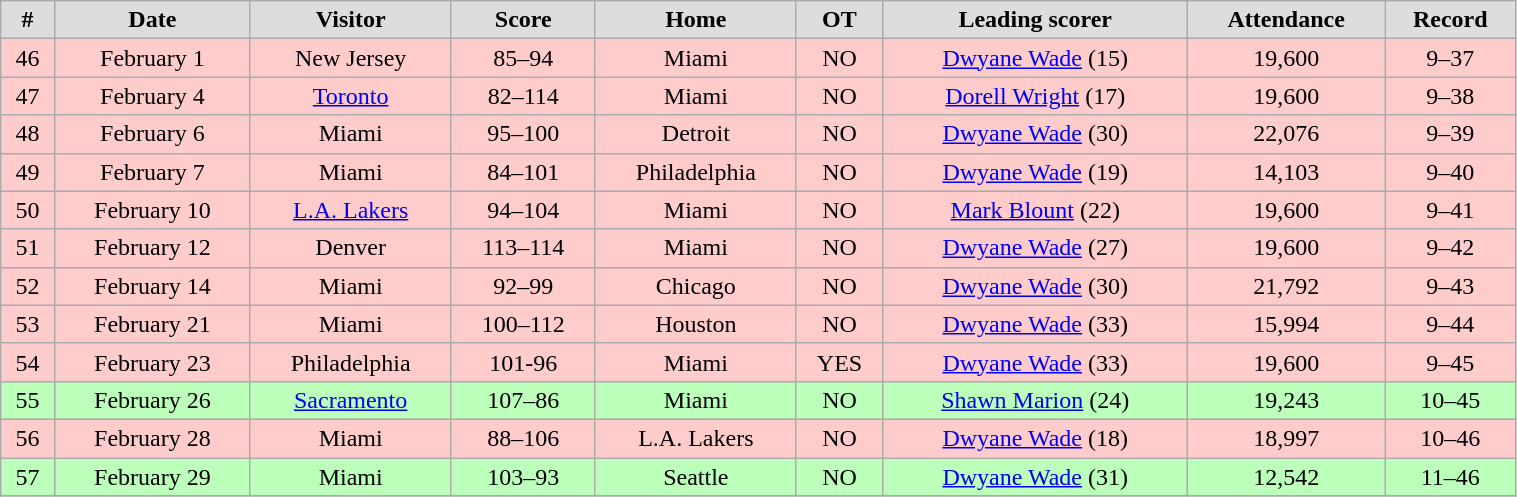<table class="wikitable" width="80%">
<tr align="center"  bgcolor="#dddddd">
<td><strong>#</strong></td>
<td><strong>Date</strong></td>
<td><strong>Visitor</strong></td>
<td><strong>Score</strong></td>
<td><strong>Home</strong></td>
<td><strong>OT</strong></td>
<td><strong>Leading scorer</strong></td>
<td><strong>Attendance</strong></td>
<td><strong>Record</strong></td>
</tr>
<tr align="center" bgcolor="#ffcccc">
<td>46</td>
<td>February 1</td>
<td>New Jersey</td>
<td>85–94</td>
<td>Miami</td>
<td>NO</td>
<td><a href='#'>Dwyane Wade</a> (15)</td>
<td>19,600</td>
<td>9–37</td>
</tr>
<tr align="center" bgcolor="#ffcccc">
<td>47</td>
<td>February 4</td>
<td><a href='#'>Toronto</a></td>
<td>82–114</td>
<td>Miami</td>
<td>NO</td>
<td><a href='#'>Dorell Wright</a> (17)</td>
<td>19,600</td>
<td>9–38</td>
</tr>
<tr align="center" bgcolor="#ffcccc">
<td>48</td>
<td>February 6</td>
<td>Miami</td>
<td>95–100</td>
<td>Detroit</td>
<td>NO</td>
<td><a href='#'>Dwyane Wade</a> (30)</td>
<td>22,076</td>
<td>9–39</td>
</tr>
<tr align="center" bgcolor="#ffcccc">
<td>49</td>
<td>February 7</td>
<td>Miami</td>
<td>84–101</td>
<td>Philadelphia</td>
<td>NO</td>
<td><a href='#'>Dwyane Wade</a> (19)</td>
<td>14,103</td>
<td>9–40</td>
</tr>
<tr align="center" bgcolor="#ffcccc">
<td>50</td>
<td>February 10</td>
<td><a href='#'>L.A. Lakers</a></td>
<td>94–104</td>
<td>Miami</td>
<td>NO</td>
<td><a href='#'>Mark Blount</a> (22)</td>
<td>19,600</td>
<td>9–41</td>
</tr>
<tr align="center" bgcolor="#ffcccc">
<td>51</td>
<td>February 12</td>
<td>Denver</td>
<td>113–114</td>
<td>Miami</td>
<td>NO</td>
<td><a href='#'>Dwyane Wade</a> (27)</td>
<td>19,600</td>
<td>9–42</td>
</tr>
<tr align="center" bgcolor="#ffcccc">
<td>52</td>
<td>February 14</td>
<td>Miami</td>
<td>92–99</td>
<td>Chicago</td>
<td>NO</td>
<td><a href='#'>Dwyane Wade</a> (30)</td>
<td>21,792</td>
<td>9–43</td>
</tr>
<tr align="center" bgcolor="#ffcccc">
<td>53</td>
<td>February 21</td>
<td>Miami</td>
<td>100–112</td>
<td>Houston</td>
<td>NO</td>
<td><a href='#'>Dwyane Wade</a> (33)</td>
<td>15,994</td>
<td>9–44</td>
</tr>
<tr align="center" bgcolor="#ffcccc">
<td>54</td>
<td>February 23</td>
<td>Philadelphia</td>
<td>101-96</td>
<td>Miami</td>
<td>YES</td>
<td><a href='#'>Dwyane Wade</a> (33)</td>
<td>19,600</td>
<td>9–45</td>
</tr>
<tr align="center" bgcolor="#bbffbb">
<td>55</td>
<td>February 26</td>
<td><a href='#'>Sacramento</a></td>
<td>107–86</td>
<td>Miami</td>
<td>NO</td>
<td><a href='#'>Shawn Marion</a> (24)</td>
<td>19,243</td>
<td>10–45</td>
</tr>
<tr align="center" bgcolor="#ffcccc">
<td>56</td>
<td>February 28</td>
<td>Miami</td>
<td>88–106</td>
<td>L.A. Lakers</td>
<td>NO</td>
<td><a href='#'>Dwyane Wade</a> (18)</td>
<td>18,997</td>
<td>10–46</td>
</tr>
<tr align="center" bgcolor="#bbffbb">
<td>57</td>
<td>February 29</td>
<td>Miami</td>
<td>103–93</td>
<td>Seattle</td>
<td>NO</td>
<td><a href='#'>Dwyane Wade</a> (31)</td>
<td>12,542</td>
<td>11–46</td>
</tr>
<tr align="center">
</tr>
</table>
